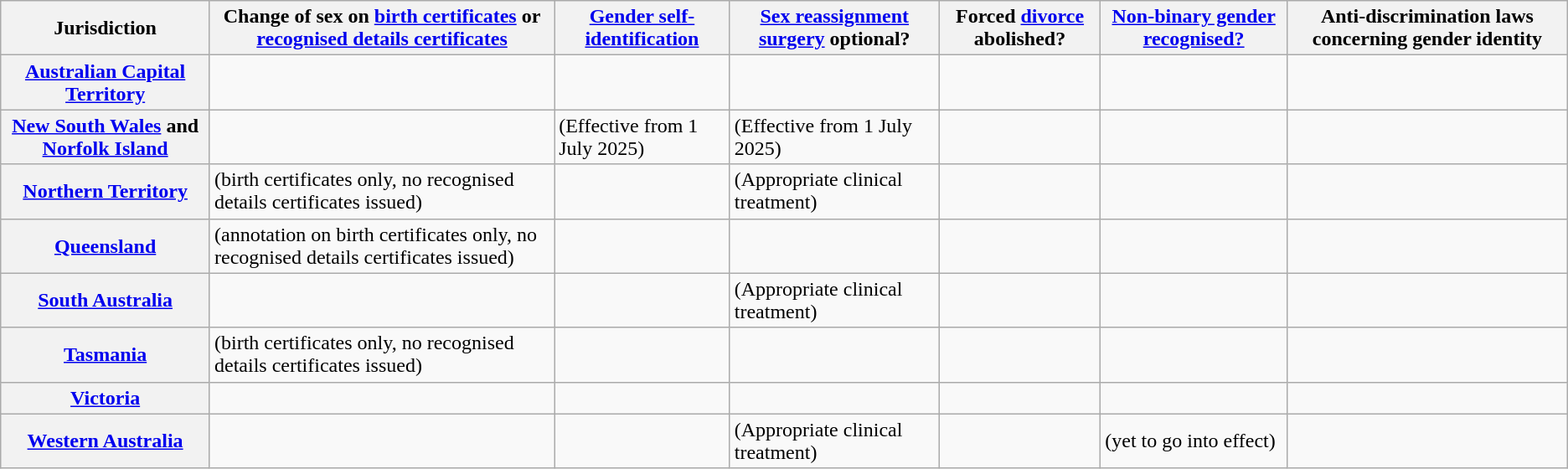<table class="wikitable sortable">
<tr>
<th scope="col">Jurisdiction</th>
<th scope="col">Change of sex on <a href='#'>birth certificates</a> or <a href='#'>recognised details certificates</a></th>
<th scope="col"><a href='#'>Gender self-identification</a></th>
<th scope="col"><a href='#'>Sex reassignment surgery</a> optional?</th>
<th scope="col">Forced <a href='#'>divorce</a> abolished?</th>
<th scope="col"><a href='#'>Non-binary gender recognised?</a></th>
<th scope="col">Anti-discrimination laws concerning gender identity</th>
</tr>
<tr>
<th scope="row" ><a href='#'>Australian Capital Territory</a></th>
<td></td>
<td></td>
<td></td>
<td></td>
<td></td>
<td></td>
</tr>
<tr>
<th scope="row" ><a href='#'>New South Wales</a> and <a href='#'>Norfolk Island</a></th>
<td></td>
<td> (Effective from 1 July 2025)</td>
<td> (Effective from 1 July 2025)</td>
<td></td>
<td></td>
<td></td>
</tr>
<tr>
<th scope="row" ><a href='#'>Northern Territory</a></th>
<td> (birth certificates only, no recognised details certificates issued)</td>
<td></td>
<td> (Appropriate clinical treatment)</td>
<td></td>
<td></td>
<td></td>
</tr>
<tr>
<th scope="row" ><a href='#'>Queensland</a></th>
<td> (annotation on birth certificates only, no recognised details certificates issued)</td>
<td></td>
<td></td>
<td></td>
<td></td>
<td></td>
</tr>
<tr>
<th scope="row" ><a href='#'>South Australia</a></th>
<td></td>
<td></td>
<td> (Appropriate clinical treatment)</td>
<td></td>
<td></td>
<td></td>
</tr>
<tr>
<th scope="row" ><a href='#'>Tasmania</a></th>
<td> (birth certificates only, no recognised details certificates issued)</td>
<td></td>
<td></td>
<td></td>
<td></td>
<td></td>
</tr>
<tr>
<th scope="row" ><a href='#'>Victoria</a></th>
<td></td>
<td></td>
<td></td>
<td></td>
<td></td>
<td></td>
</tr>
<tr>
<th scope="row" ><a href='#'>Western Australia</a></th>
<td></td>
<td></td>
<td> (Appropriate clinical treatment)</td>
<td></td>
<td> (yet to go into effect)</td>
<td></td>
</tr>
</table>
